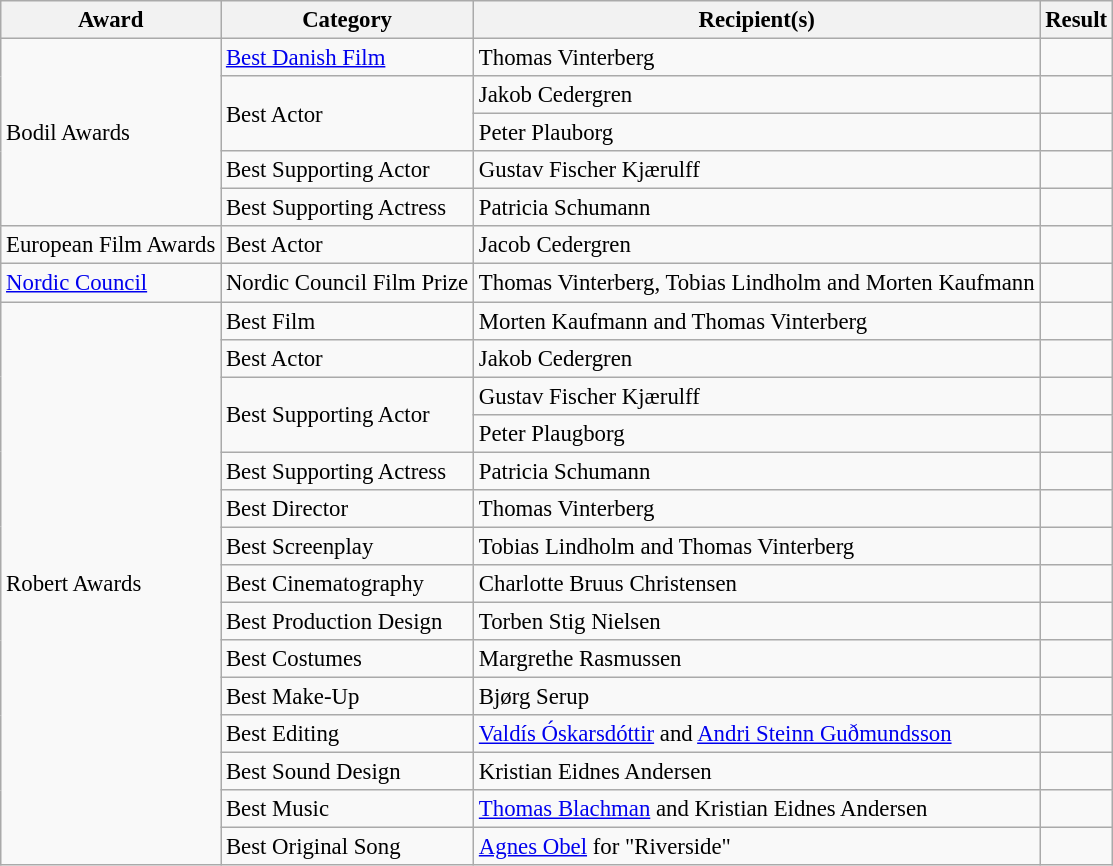<table class="wikitable" style="font-size: 95%;">
<tr>
<th>Award</th>
<th>Category</th>
<th>Recipient(s)</th>
<th>Result</th>
</tr>
<tr>
<td rowspan="5">Bodil Awards</td>
<td><a href='#'>Best Danish Film</a></td>
<td>Thomas Vinterberg</td>
<td></td>
</tr>
<tr>
<td rowspan="2">Best Actor</td>
<td>Jakob Cedergren</td>
<td></td>
</tr>
<tr>
<td>Peter Plauborg</td>
<td></td>
</tr>
<tr>
<td>Best Supporting Actor</td>
<td>Gustav Fischer Kjærulff</td>
<td></td>
</tr>
<tr>
<td>Best Supporting Actress</td>
<td>Patricia Schumann</td>
<td></td>
</tr>
<tr>
<td>European Film Awards</td>
<td>Best Actor</td>
<td>Jacob Cedergren</td>
<td></td>
</tr>
<tr>
<td><a href='#'>Nordic Council</a></td>
<td>Nordic Council Film Prize</td>
<td>Thomas Vinterberg, Tobias Lindholm and Morten Kaufmann</td>
<td></td>
</tr>
<tr>
<td rowspan="16">Robert Awards</td>
<td>Best Film</td>
<td>Morten Kaufmann and Thomas Vinterberg</td>
<td></td>
</tr>
<tr>
<td>Best Actor</td>
<td>Jakob Cedergren</td>
<td></td>
</tr>
<tr>
<td rowspan="2">Best Supporting Actor</td>
<td>Gustav Fischer Kjærulff</td>
<td></td>
</tr>
<tr>
<td>Peter Plaugborg</td>
<td></td>
</tr>
<tr>
<td>Best Supporting Actress</td>
<td>Patricia Schumann</td>
<td></td>
</tr>
<tr>
<td>Best Director</td>
<td>Thomas Vinterberg</td>
<td></td>
</tr>
<tr>
<td>Best Screenplay</td>
<td>Tobias Lindholm and Thomas Vinterberg</td>
<td></td>
</tr>
<tr>
<td>Best Cinematography</td>
<td>Charlotte Bruus Christensen</td>
<td></td>
</tr>
<tr>
<td>Best Production Design</td>
<td>Torben Stig Nielsen</td>
<td></td>
</tr>
<tr>
<td>Best Costumes</td>
<td>Margrethe Rasmussen</td>
<td></td>
</tr>
<tr>
<td>Best Make-Up</td>
<td>Bjørg Serup</td>
<td></td>
</tr>
<tr>
<td>Best Editing</td>
<td><a href='#'>Valdís Óskarsdóttir</a> and <a href='#'>Andri Steinn Guðmundsson</a></td>
<td></td>
</tr>
<tr>
<td>Best Sound Design</td>
<td>Kristian Eidnes Andersen</td>
<td></td>
</tr>
<tr>
<td>Best Music</td>
<td><a href='#'>Thomas Blachman</a> and Kristian Eidnes Andersen</td>
<td></td>
</tr>
<tr>
<td>Best Original Song</td>
<td><a href='#'>Agnes Obel</a> for "Riverside"</td>
<td></td>
</tr>
</table>
